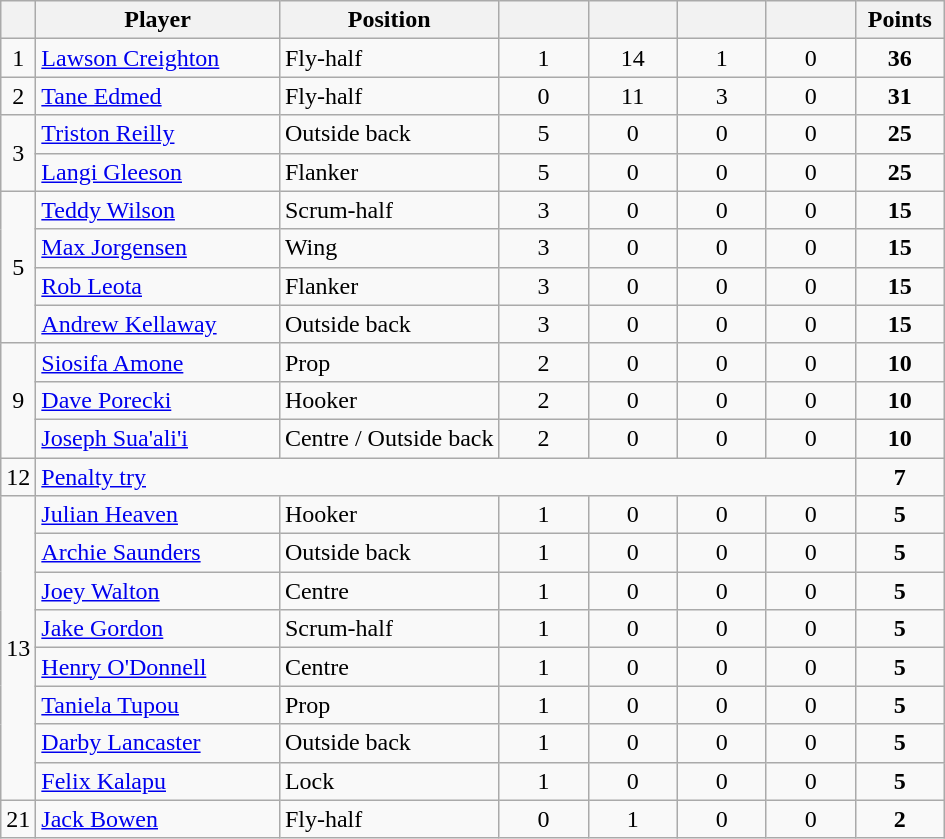<table class="wikitable">
<tr>
<th></th>
<th width=155>Player</th>
<th>Position</th>
<th width=52></th>
<th width=52></th>
<th width=52></th>
<th width=52></th>
<th width=52>Points</th>
</tr>
<tr>
<td align=center>1</td>
<td> <a href='#'>Lawson Creighton</a></td>
<td>Fly-half</td>
<td align=center>1</td>
<td align=center>14</td>
<td align=center>1</td>
<td align=center>0</td>
<td align=center><strong>36</strong></td>
</tr>
<tr>
<td align=center>2</td>
<td> <a href='#'>Tane Edmed</a></td>
<td>Fly-half</td>
<td align=center>0</td>
<td align=center>11</td>
<td align=center>3</td>
<td align=center>0</td>
<td align=center><strong>31</strong></td>
</tr>
<tr>
<td align=center rowspan=2>3</td>
<td> <a href='#'>Triston Reilly</a></td>
<td>Outside back</td>
<td align=center>5</td>
<td align=center>0</td>
<td align=center>0</td>
<td align=center>0</td>
<td align=center><strong>25</strong></td>
</tr>
<tr>
<td> <a href='#'>Langi Gleeson</a></td>
<td>Flanker</td>
<td align=center>5</td>
<td align=center>0</td>
<td align=center>0</td>
<td align=center>0</td>
<td align=center><strong>25</strong></td>
</tr>
<tr>
<td align=center rowspan=4>5</td>
<td> <a href='#'>Teddy Wilson</a></td>
<td>Scrum-half</td>
<td align=center>3</td>
<td align=center>0</td>
<td align=center>0</td>
<td align=center>0</td>
<td align=center><strong>15</strong></td>
</tr>
<tr>
<td> <a href='#'>Max Jorgensen</a></td>
<td>Wing</td>
<td align=center>3</td>
<td align=center>0</td>
<td align=center>0</td>
<td align=center>0</td>
<td align=center><strong>15</strong></td>
</tr>
<tr>
<td> <a href='#'>Rob Leota</a></td>
<td>Flanker</td>
<td align=center>3</td>
<td align=center>0</td>
<td align=center>0</td>
<td align=center>0</td>
<td align=center><strong>15</strong></td>
</tr>
<tr>
<td> <a href='#'>Andrew Kellaway</a></td>
<td>Outside back</td>
<td align=center>3</td>
<td align=center>0</td>
<td align=center>0</td>
<td align=center>0</td>
<td align=center><strong>15</strong></td>
</tr>
<tr>
<td align=center rowspan=3>9</td>
<td> <a href='#'>Siosifa Amone</a></td>
<td>Prop</td>
<td align=center>2</td>
<td align=center>0</td>
<td align=center>0</td>
<td align=center>0</td>
<td align=center><strong>10</strong></td>
</tr>
<tr>
<td> <a href='#'>Dave Porecki</a></td>
<td>Hooker</td>
<td align=center>2</td>
<td align=center>0</td>
<td align=center>0</td>
<td align=center>0</td>
<td align=center><strong>10</strong></td>
</tr>
<tr>
<td> <a href='#'>Joseph Sua'ali'i</a></td>
<td>Centre / Outside back</td>
<td align=center>2</td>
<td align=center>0</td>
<td align=center>0</td>
<td align=center>0</td>
<td align=center><strong>10</strong></td>
</tr>
<tr>
<td align=center>12</td>
<td colspan=6><a href='#'>Penalty try</a></td>
<td align=center><strong>7</strong></td>
</tr>
<tr>
<td align=center rowspan=8>13</td>
<td> <a href='#'>Julian Heaven</a></td>
<td>Hooker</td>
<td align=center>1</td>
<td align=center>0</td>
<td align=center>0</td>
<td align=center>0</td>
<td align=center><strong>5</strong></td>
</tr>
<tr>
<td> <a href='#'>Archie Saunders</a></td>
<td>Outside back</td>
<td align=center>1</td>
<td align=center>0</td>
<td align=center>0</td>
<td align=center>0</td>
<td align=center><strong>5</strong></td>
</tr>
<tr>
<td> <a href='#'>Joey Walton</a></td>
<td>Centre</td>
<td align=center>1</td>
<td align=center>0</td>
<td align=center>0</td>
<td align=center>0</td>
<td align=center><strong>5</strong></td>
</tr>
<tr>
<td> <a href='#'>Jake Gordon</a></td>
<td>Scrum-half</td>
<td align=center>1</td>
<td align=center>0</td>
<td align=center>0</td>
<td align=center>0</td>
<td align=center><strong>5</strong></td>
</tr>
<tr>
<td> <a href='#'>Henry O'Donnell</a></td>
<td>Centre</td>
<td align=center>1</td>
<td align=center>0</td>
<td align=center>0</td>
<td align=center>0</td>
<td align=center><strong>5</strong></td>
</tr>
<tr>
<td> <a href='#'>Taniela Tupou</a></td>
<td>Prop</td>
<td align=center>1</td>
<td align=center>0</td>
<td align=center>0</td>
<td align=center>0</td>
<td align=center><strong>5</strong></td>
</tr>
<tr>
<td> <a href='#'>Darby Lancaster</a></td>
<td>Outside back</td>
<td align=center>1</td>
<td align=center>0</td>
<td align=center>0</td>
<td align=center>0</td>
<td align=center><strong>5</strong></td>
</tr>
<tr>
<td> <a href='#'>Felix Kalapu</a></td>
<td>Lock</td>
<td align=center>1</td>
<td align=center>0</td>
<td align=center>0</td>
<td align=center>0</td>
<td align=center><strong>5</strong></td>
</tr>
<tr>
<td align=center>21</td>
<td> <a href='#'>Jack Bowen</a></td>
<td>Fly-half</td>
<td align=center>0</td>
<td align=center>1</td>
<td align=center>0</td>
<td align=center>0</td>
<td align=center><strong>2</strong></td>
</tr>
</table>
